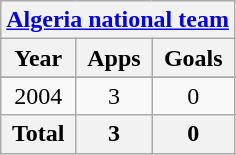<table class="wikitable" style="text-align:center">
<tr>
<th colspan=3><a href='#'>Algeria national team</a></th>
</tr>
<tr>
<th>Year</th>
<th>Apps</th>
<th>Goals</th>
</tr>
<tr>
</tr>
<tr>
<td>2004</td>
<td>3</td>
<td>0</td>
</tr>
<tr>
<th>Total</th>
<th>3</th>
<th>0</th>
</tr>
</table>
